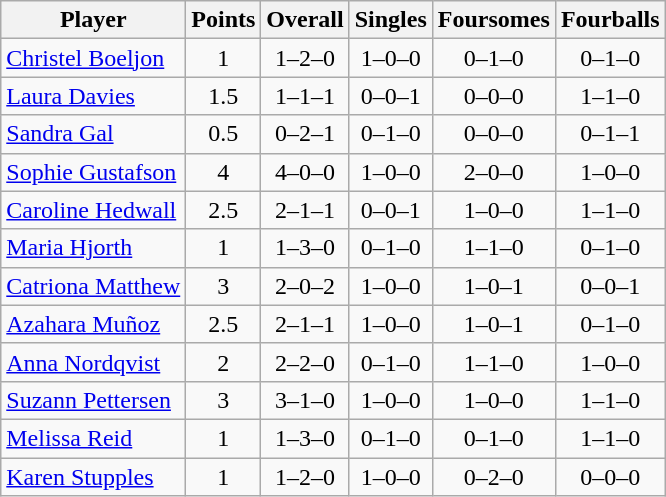<table class="wikitable sortable" style="text-align:center">
<tr>
<th>Player</th>
<th>Points</th>
<th>Overall</th>
<th>Singles</th>
<th>Foursomes</th>
<th>Fourballs</th>
</tr>
<tr>
<td align=left><a href='#'>Christel Boeljon</a></td>
<td>1</td>
<td>1–2–0</td>
<td>1–0–0</td>
<td>0–1–0</td>
<td>0–1–0</td>
</tr>
<tr>
<td align=left><a href='#'>Laura Davies</a></td>
<td>1.5</td>
<td>1–1–1</td>
<td>0–0–1</td>
<td>0–0–0</td>
<td>1–1–0</td>
</tr>
<tr>
<td align=left><a href='#'>Sandra Gal</a></td>
<td>0.5</td>
<td>0–2–1</td>
<td>0–1–0</td>
<td>0–0–0</td>
<td>0–1–1</td>
</tr>
<tr>
<td align=left><a href='#'>Sophie Gustafson</a></td>
<td>4</td>
<td>4–0–0</td>
<td>1–0–0</td>
<td>2–0–0</td>
<td>1–0–0</td>
</tr>
<tr>
<td align=left><a href='#'>Caroline Hedwall</a></td>
<td>2.5</td>
<td>2–1–1</td>
<td>0–0–1</td>
<td>1–0–0</td>
<td>1–1–0</td>
</tr>
<tr>
<td align=left><a href='#'>Maria Hjorth</a></td>
<td>1</td>
<td>1–3–0</td>
<td>0–1–0</td>
<td>1–1–0</td>
<td>0–1–0</td>
</tr>
<tr>
<td align=left><a href='#'>Catriona Matthew</a></td>
<td>3</td>
<td>2–0–2</td>
<td>1–0–0</td>
<td>1–0–1</td>
<td>0–0–1</td>
</tr>
<tr>
<td align=left><a href='#'>Azahara Muñoz</a></td>
<td>2.5</td>
<td>2–1–1</td>
<td>1–0–0</td>
<td>1–0–1</td>
<td>0–1–0</td>
</tr>
<tr>
<td align=left><a href='#'>Anna Nordqvist</a></td>
<td>2</td>
<td>2–2–0</td>
<td>0–1–0</td>
<td>1–1–0</td>
<td>1–0–0</td>
</tr>
<tr>
<td align=left><a href='#'>Suzann Pettersen</a></td>
<td>3</td>
<td>3–1–0</td>
<td>1–0–0</td>
<td>1–0–0</td>
<td>1–1–0</td>
</tr>
<tr>
<td align=left><a href='#'>Melissa Reid</a></td>
<td>1</td>
<td>1–3–0</td>
<td>0–1–0</td>
<td>0–1–0</td>
<td>1–1–0</td>
</tr>
<tr>
<td align=left><a href='#'>Karen Stupples</a></td>
<td>1</td>
<td>1–2–0</td>
<td>1–0–0</td>
<td>0–2–0</td>
<td>0–0–0</td>
</tr>
</table>
